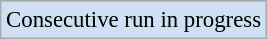<table class="wikitable" style="text-align: center; font-size:95%">
<tr>
</tr>
<tr>
<td style="background: #CEE0F2">Consecutive run in progress</td>
</tr>
</table>
